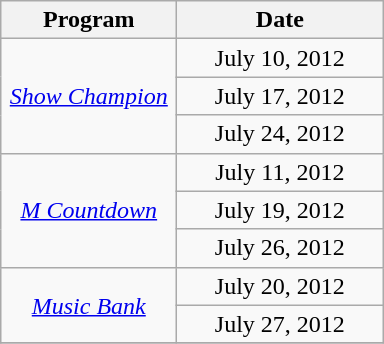<table class="wikitable" style="text-align:center">
<tr>
<th width="110">Program</th>
<th width="130">Date</th>
</tr>
<tr>
<td rowspan="3"><em><a href='#'>Show Champion</a></em></td>
<td>July 10, 2012</td>
</tr>
<tr>
<td>July 17, 2012</td>
</tr>
<tr>
<td>July 24, 2012</td>
</tr>
<tr>
<td rowspan="3"><em><a href='#'>M Countdown</a></em></td>
<td>July 11, 2012</td>
</tr>
<tr>
<td>July 19, 2012</td>
</tr>
<tr>
<td>July 26, 2012</td>
</tr>
<tr>
<td rowspan="2"><a href='#'><em>Music Bank</em></a></td>
<td>July 20, 2012</td>
</tr>
<tr>
<td>July 27, 2012</td>
</tr>
<tr>
</tr>
</table>
